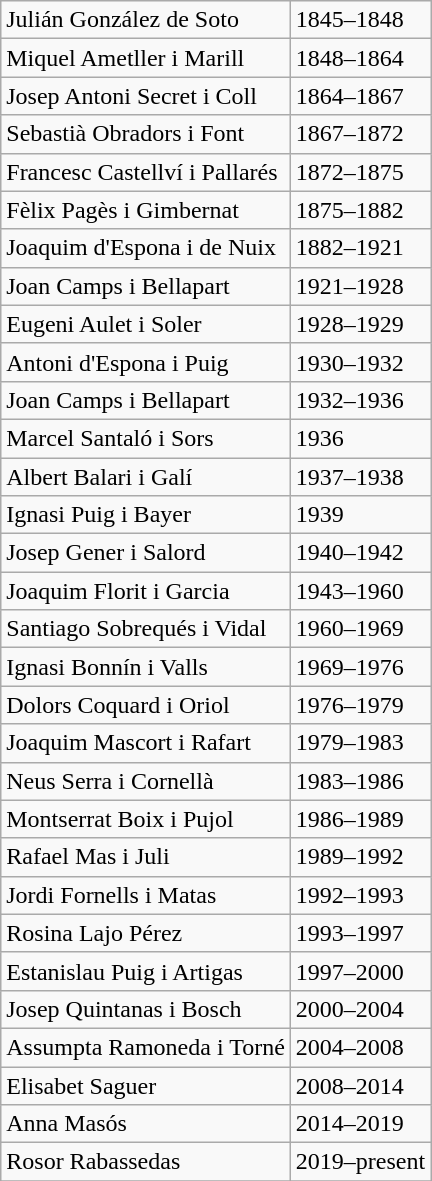<table class="wikitable">
<tr>
<td>Julián González de Soto</td>
<td>1845–1848</td>
</tr>
<tr>
<td>Miquel Ametller i Marill</td>
<td>1848–1864</td>
</tr>
<tr>
<td>Josep Antoni Secret i Coll</td>
<td>1864–1867</td>
</tr>
<tr>
<td>Sebastià Obradors i Font</td>
<td>1867–1872</td>
</tr>
<tr>
<td>Francesc Castellví i Pallarés</td>
<td>1872–1875</td>
</tr>
<tr>
<td>Fèlix Pagès i Gimbernat</td>
<td>1875–1882</td>
</tr>
<tr>
<td>Joaquim d'Espona i de Nuix</td>
<td>1882–1921</td>
</tr>
<tr>
<td>Joan Camps i Bellapart</td>
<td>1921–1928</td>
</tr>
<tr>
<td>Eugeni Aulet i Soler</td>
<td>1928–1929</td>
</tr>
<tr>
<td>Antoni d'Espona i Puig</td>
<td>1930–1932</td>
</tr>
<tr>
<td>Joan Camps i Bellapart</td>
<td>1932–1936</td>
</tr>
<tr>
<td>Marcel Santaló i Sors</td>
<td>1936</td>
</tr>
<tr>
<td>Albert Balari i Galí</td>
<td>1937–1938</td>
</tr>
<tr>
<td>Ignasi Puig i Bayer</td>
<td>1939</td>
</tr>
<tr>
<td>Josep Gener i Salord</td>
<td>1940–1942</td>
</tr>
<tr>
<td>Joaquim Florit i Garcia</td>
<td>1943–1960</td>
</tr>
<tr>
<td>Santiago Sobrequés i Vidal</td>
<td>1960–1969</td>
</tr>
<tr>
<td>Ignasi Bonnín i Valls</td>
<td>1969–1976</td>
</tr>
<tr>
<td>Dolors Coquard i Oriol</td>
<td>1976–1979</td>
</tr>
<tr>
<td>Joaquim Mascort i Rafart</td>
<td>1979–1983</td>
</tr>
<tr>
<td>Neus Serra i Cornellà</td>
<td>1983–1986</td>
</tr>
<tr>
<td>Montserrat Boix i Pujol</td>
<td>1986–1989</td>
</tr>
<tr>
<td>Rafael Mas i Juli</td>
<td>1989–1992</td>
</tr>
<tr>
<td>Jordi Fornells i Matas</td>
<td>1992–1993</td>
</tr>
<tr>
<td>Rosina Lajo Pérez</td>
<td>1993–1997</td>
</tr>
<tr>
<td>Estanislau Puig i Artigas</td>
<td>1997–2000</td>
</tr>
<tr>
<td>Josep Quintanas i Bosch</td>
<td>2000–2004</td>
</tr>
<tr>
<td>Assumpta Ramoneda i Torné</td>
<td>2004–2008</td>
</tr>
<tr>
<td>Elisabet Saguer</td>
<td>2008–2014</td>
</tr>
<tr>
<td>Anna Masós</td>
<td>2014–2019</td>
</tr>
<tr>
<td>Rosor Rabassedas</td>
<td>2019–present</td>
</tr>
<tr>
</tr>
</table>
